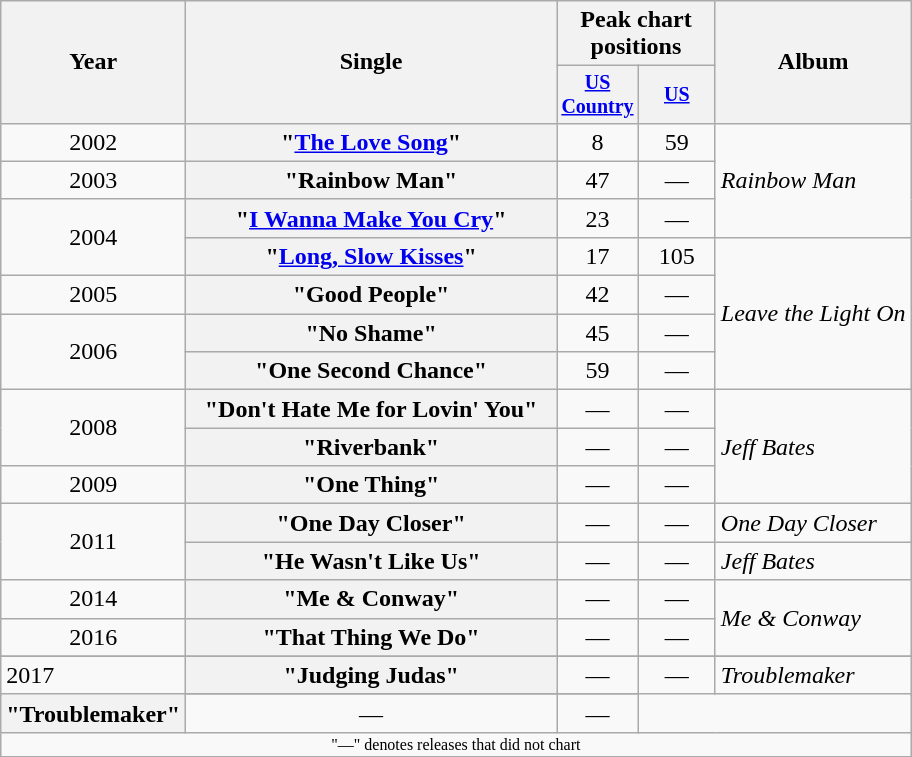<table class="wikitable plainrowheaders" style="text-align:center;">
<tr>
<th rowspan="2">Year</th>
<th rowspan="2" style="width:15em;">Single</th>
<th colspan="2">Peak chart<br>positions</th>
<th rowspan="2">Album</th>
</tr>
<tr style="font-size:smaller;">
<th width="45"><a href='#'>US Country</a><br></th>
<th width="45"><a href='#'>US</a><br></th>
</tr>
<tr>
<td>2002</td>
<th scope="row">"<a href='#'>The Love Song</a>"</th>
<td>8</td>
<td>59</td>
<td align="left" rowspan="3"><em>Rainbow Man</em></td>
</tr>
<tr>
<td>2003</td>
<th scope="row">"Rainbow Man"</th>
<td>47</td>
<td>—</td>
</tr>
<tr>
<td rowspan="2">2004</td>
<th scope="row">"<a href='#'>I Wanna Make You Cry</a>"</th>
<td>23</td>
<td>—</td>
</tr>
<tr>
<th scope="row">"<a href='#'>Long, Slow Kisses</a>"</th>
<td>17</td>
<td>105</td>
<td align="left" rowspan="4"><em>Leave the Light On</em></td>
</tr>
<tr>
<td>2005</td>
<th scope="row">"Good People"</th>
<td>42</td>
<td>—</td>
</tr>
<tr>
<td rowspan="2">2006</td>
<th scope="row">"No Shame"</th>
<td>45</td>
<td>—</td>
</tr>
<tr>
<th scope="row">"One Second Chance"</th>
<td>59</td>
<td>—</td>
</tr>
<tr>
<td rowspan="2">2008</td>
<th scope="row">"Don't Hate Me for Lovin' You"</th>
<td>—</td>
<td>—</td>
<td align="left" rowspan="3"><em>Jeff Bates</em></td>
</tr>
<tr>
<th scope="row">"Riverbank"</th>
<td>—</td>
<td>—</td>
</tr>
<tr>
<td>2009</td>
<th scope="row">"One Thing"</th>
<td>—</td>
<td>—</td>
</tr>
<tr>
<td rowspan="2">2011</td>
<th scope="row">"One Day Closer"</th>
<td>—</td>
<td>—</td>
<td align="left"><em>One Day Closer</em></td>
</tr>
<tr>
<th scope="row">"He Wasn't Like Us"</th>
<td>—</td>
<td>—</td>
<td align="left"><em>Jeff Bates</em></td>
</tr>
<tr>
<td rowspan=>2014</td>
<th scope="row">"Me & Conway"</th>
<td>—</td>
<td>—</td>
<td align="left" rowspan="2"><em>Me & Conway</em></td>
</tr>
<tr>
<td>2016</td>
<th scope="row">"That Thing We Do"</th>
<td>—</td>
<td>—</td>
</tr>
<tr>
</tr>
<tr>
<td align="left" rowspan="2">2017</td>
<th scope="row">"Judging Judas"</th>
<td>—</td>
<td>—</td>
<td align="left" rowspan="2"><em>Troublemaker</em></td>
</tr>
<tr>
</tr>
<tr>
<th scope="row">"Troublemaker"</th>
<td>—</td>
<td>—</td>
</tr>
<tr>
<td colspan="10" style="font-size:8pt">"—" denotes releases that did not chart</td>
</tr>
<tr>
</tr>
</table>
